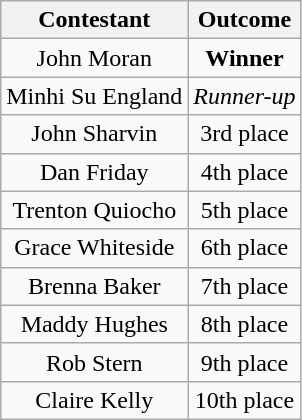<table class="wikitable sortable" border="2" style="text-align:center;">
<tr>
<th>Contestant</th>
<th>Outcome</th>
</tr>
<tr>
<td>John Moran</td>
<td><strong>Winner</strong></td>
</tr>
<tr>
<td>Minhi Su England</td>
<td><em>Runner-up</em></td>
</tr>
<tr>
<td>John Sharvin</td>
<td>3rd place</td>
</tr>
<tr>
<td>Dan Friday</td>
<td>4th place</td>
</tr>
<tr>
<td>Trenton Quiocho</td>
<td>5th place</td>
</tr>
<tr>
<td>Grace Whiteside</td>
<td>6th place</td>
</tr>
<tr>
<td>Brenna Baker</td>
<td>7th place</td>
</tr>
<tr>
<td>Maddy Hughes</td>
<td>8th place</td>
</tr>
<tr>
<td>Rob Stern</td>
<td>9th place</td>
</tr>
<tr>
<td>Claire Kelly</td>
<td>10th place</td>
</tr>
</table>
